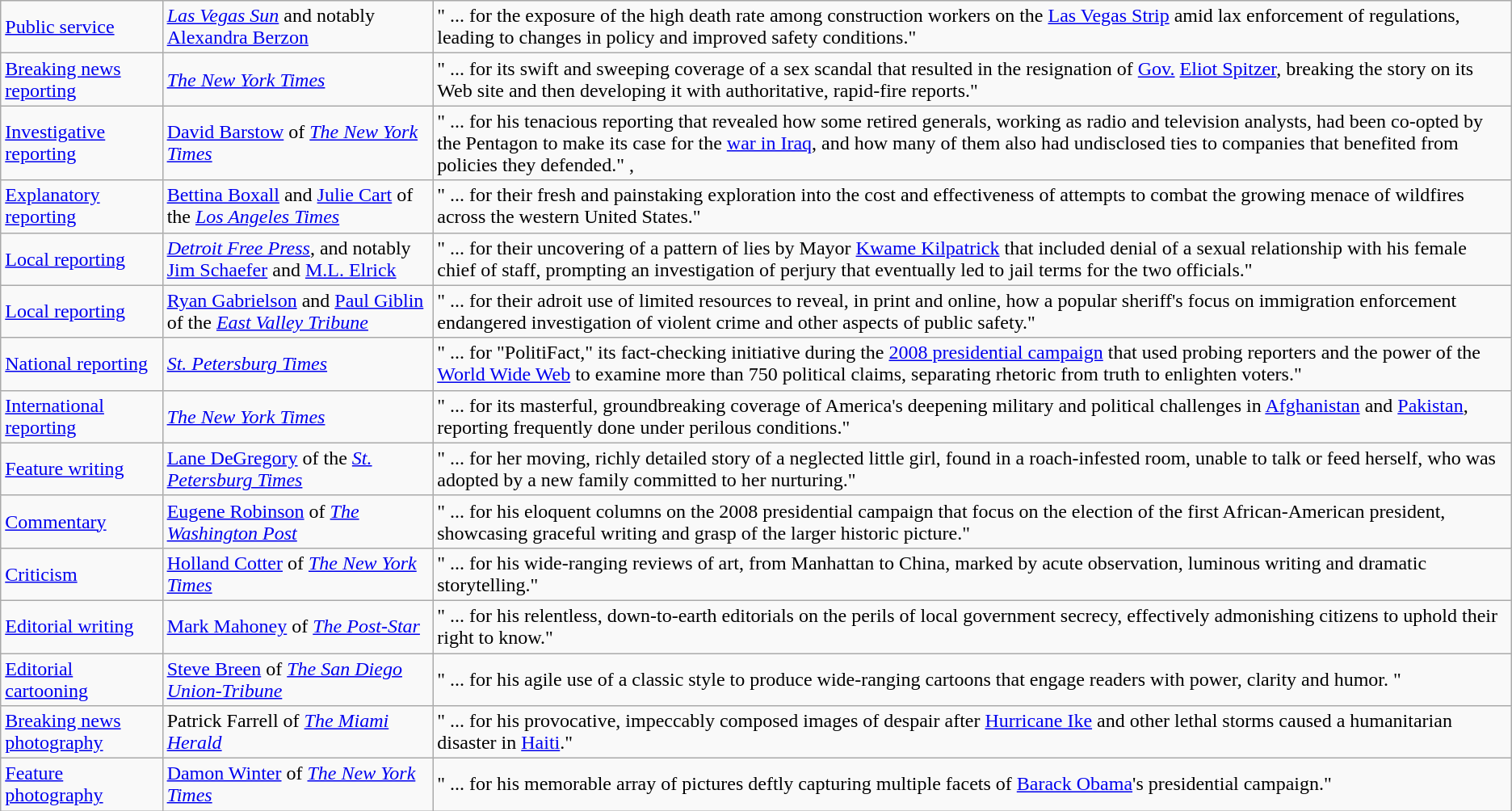<table class="wikitable">
<tr>
<td><a href='#'>Public service</a></td>
<td><em><a href='#'>Las Vegas Sun</a></em> and notably <a href='#'>Alexandra Berzon</a></td>
<td>" ... for the exposure of the high death rate among construction workers on the <a href='#'>Las Vegas Strip</a> amid lax enforcement of regulations, leading to changes in policy and improved safety conditions." </td>
</tr>
<tr>
<td><a href='#'>Breaking news reporting</a></td>
<td><em><a href='#'>The New York Times</a></em></td>
<td>" ... for its swift and sweeping coverage of a sex scandal that resulted in the resignation of <a href='#'>Gov.</a> <a href='#'>Eliot Spitzer</a>, breaking the story on its Web site and then developing it with authoritative, rapid-fire reports."</td>
</tr>
<tr>
<td><a href='#'>Investigative reporting</a></td>
<td><a href='#'>David Barstow</a> of <em><a href='#'>The New York Times</a></em></td>
<td>" ... for his tenacious reporting that revealed how some retired generals, working as radio and television analysts, had been co-opted by the Pentagon to make its case for the <a href='#'>war in Iraq</a>, and how many of them also had undisclosed ties to companies that benefited from policies they defended." , </td>
</tr>
<tr>
<td><a href='#'>Explanatory reporting</a></td>
<td><a href='#'>Bettina Boxall</a> and <a href='#'>Julie Cart</a> of the <em><a href='#'>Los Angeles Times</a></em></td>
<td>" ... for their fresh and painstaking exploration into the cost and effectiveness of attempts to combat the growing menace of wildfires across the western United States." </td>
</tr>
<tr>
<td><a href='#'>Local reporting</a></td>
<td><em><a href='#'>Detroit Free Press</a></em>, and notably <a href='#'>Jim Schaefer</a> and <a href='#'>M.L. Elrick</a></td>
<td>" ... for their uncovering of a pattern of lies by Mayor <a href='#'>Kwame Kilpatrick</a> that included denial of a sexual relationship with his female chief of staff, prompting an investigation of perjury that eventually led to jail terms for the two officials."</td>
</tr>
<tr>
<td><a href='#'>Local reporting</a></td>
<td><a href='#'>Ryan Gabrielson</a> and <a href='#'>Paul Giblin</a> of the <em><a href='#'>East Valley Tribune</a></em></td>
<td>" ... for their adroit use of limited resources to reveal, in print and online, how a popular sheriff's focus on immigration enforcement endangered investigation of violent crime and other aspects of public safety." </td>
</tr>
<tr>
<td><a href='#'>National reporting</a></td>
<td><em><a href='#'>St. Petersburg Times</a></em></td>
<td>" ... for "PolitiFact," its fact-checking initiative during the <a href='#'>2008 presidential campaign</a> that used probing reporters and the power of the <a href='#'>World Wide Web</a> to examine more than 750 political claims, separating rhetoric from truth to enlighten voters."</td>
</tr>
<tr>
<td><a href='#'>International reporting</a></td>
<td><em><a href='#'>The New York Times</a></em></td>
<td>" ... for its masterful, groundbreaking coverage of America's deepening military and political challenges in <a href='#'>Afghanistan</a> and <a href='#'>Pakistan</a>, reporting frequently done under perilous conditions." </td>
</tr>
<tr>
<td><a href='#'>Feature writing</a></td>
<td><a href='#'>Lane DeGregory</a> of the <em><a href='#'>St. Petersburg Times</a></em></td>
<td>" ... for her moving, richly detailed story of a neglected little girl, found in a roach-infested room, unable to talk or feed herself, who was adopted by a new family committed to her nurturing." </td>
</tr>
<tr>
<td><a href='#'>Commentary</a></td>
<td><a href='#'>Eugene Robinson</a> of <em><a href='#'>The Washington Post</a></em></td>
<td>" ... for his eloquent columns on the 2008 presidential campaign that focus on the election of the first African-American president, showcasing graceful writing and grasp of the larger historic picture."</td>
</tr>
<tr>
<td><a href='#'>Criticism</a></td>
<td><a href='#'>Holland Cotter</a> of <em><a href='#'>The New York Times</a></em></td>
<td>" ... for his wide-ranging reviews of art, from Manhattan to China, marked by acute observation, luminous writing and dramatic storytelling."</td>
</tr>
<tr>
<td><a href='#'>Editorial writing</a></td>
<td><a href='#'>Mark Mahoney</a> of <em><a href='#'>The Post-Star</a></em></td>
<td>" ... for his relentless, down-to-earth editorials on the perils of local government secrecy, effectively admonishing citizens to uphold their right to know."</td>
</tr>
<tr>
<td><a href='#'>Editorial cartooning</a></td>
<td><a href='#'>Steve Breen</a> of <em><a href='#'>The San Diego Union-Tribune</a></em></td>
<td>" ... for his agile use of a classic style to produce wide-ranging cartoons that engage readers with power, clarity and humor. " </td>
</tr>
<tr>
<td><a href='#'>Breaking news photography</a></td>
<td>Patrick Farrell of <em><a href='#'>The Miami Herald</a></em></td>
<td>" ... for his provocative, impeccably composed images of despair after <a href='#'>Hurricane Ike</a> and other lethal storms caused a humanitarian disaster in <a href='#'>Haiti</a>." </td>
</tr>
<tr>
<td><a href='#'>Feature photography</a></td>
<td><a href='#'>Damon Winter</a> of <em><a href='#'>The New York Times</a></em></td>
<td>" ... for his memorable array of pictures deftly capturing multiple facets of <a href='#'>Barack Obama</a>'s presidential campaign." </td>
</tr>
</table>
